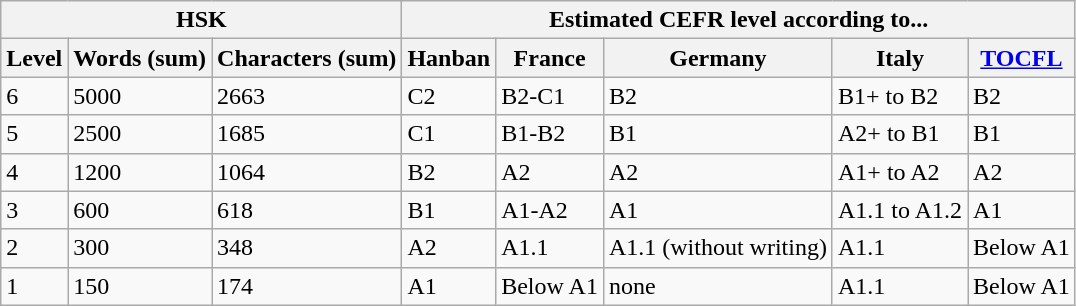<table class="wikitable">
<tr>
<th colspan="3">HSK</th>
<th colspan="5">Estimated CEFR level according to...</th>
</tr>
<tr>
<th>Level</th>
<th>Words (sum)</th>
<th>Characters (sum)</th>
<th>Hanban</th>
<th>France</th>
<th>Germany</th>
<th>Italy</th>
<th><a href='#'>TOCFL</a></th>
</tr>
<tr>
<td>6</td>
<td>5000</td>
<td>2663</td>
<td>C2</td>
<td>B2-C1</td>
<td>B2</td>
<td>B1+ to B2</td>
<td>B2</td>
</tr>
<tr>
<td>5</td>
<td>2500</td>
<td>1685</td>
<td>C1</td>
<td>B1-B2</td>
<td>B1</td>
<td>A2+ to B1</td>
<td>B1</td>
</tr>
<tr>
<td>4</td>
<td>1200</td>
<td>1064</td>
<td>B2</td>
<td>A2</td>
<td>A2</td>
<td>A1+ to A2</td>
<td>A2</td>
</tr>
<tr>
<td>3</td>
<td>600</td>
<td>618</td>
<td>B1</td>
<td>A1-A2</td>
<td>A1</td>
<td>A1.1 to A1.2</td>
<td>A1</td>
</tr>
<tr>
<td>2</td>
<td>300</td>
<td>348</td>
<td>A2</td>
<td>A1.1</td>
<td>A1.1 (without writing)</td>
<td>A1.1</td>
<td>Below A1</td>
</tr>
<tr>
<td>1</td>
<td>150</td>
<td>174</td>
<td>A1</td>
<td>Below A1</td>
<td>none</td>
<td>A1.1</td>
<td>Below A1</td>
</tr>
</table>
